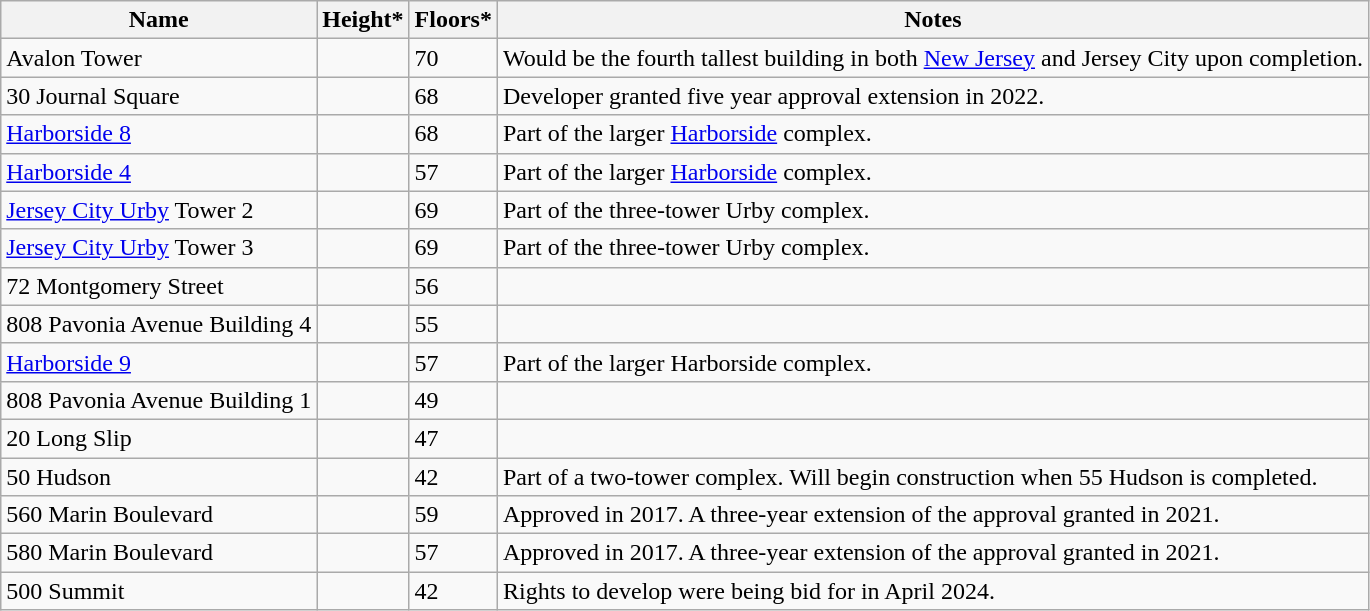<table class="wikitable sortable">
<tr>
<th>Name</th>
<th>Height*<br></th>
<th>Floors*</th>
<th class="unsortable">Notes</th>
</tr>
<tr>
<td>Avalon Tower</td>
<td></td>
<td>70</td>
<td>Would be the fourth tallest building in both <a href='#'>New Jersey</a> and Jersey City upon completion.</td>
</tr>
<tr>
<td>30 Journal Square</td>
<td></td>
<td>68</td>
<td>Developer granted five year approval extension in 2022.</td>
</tr>
<tr>
<td><a href='#'>Harborside 8</a></td>
<td></td>
<td>68</td>
<td>Part of the larger <a href='#'>Harborside</a> complex.</td>
</tr>
<tr>
<td><a href='#'>Harborside 4</a></td>
<td></td>
<td>57</td>
<td>Part of the larger <a href='#'>Harborside</a> complex.</td>
</tr>
<tr>
<td><a href='#'>Jersey City Urby</a> Tower 2</td>
<td></td>
<td>69</td>
<td>Part of the three-tower Urby complex.</td>
</tr>
<tr>
<td><a href='#'>Jersey City Urby</a> Tower 3</td>
<td></td>
<td>69</td>
<td>Part of the three-tower Urby complex.</td>
</tr>
<tr>
<td>72 Montgomery Street</td>
<td></td>
<td>56</td>
<td></td>
</tr>
<tr>
<td>808 Pavonia Avenue Building 4</td>
<td></td>
<td>55</td>
<td></td>
</tr>
<tr>
<td><a href='#'>Harborside 9</a></td>
<td></td>
<td>57</td>
<td>Part of the larger Harborside complex.</td>
</tr>
<tr>
<td>808 Pavonia Avenue Building 1</td>
<td></td>
<td>49</td>
<td></td>
</tr>
<tr>
<td>20 Long Slip</td>
<td></td>
<td>47</td>
<td></td>
</tr>
<tr>
<td>50 Hudson</td>
<td></td>
<td>42</td>
<td>Part of a two-tower complex. Will begin construction when 55 Hudson is completed.</td>
</tr>
<tr>
<td>560 Marin Boulevard</td>
<td></td>
<td>59</td>
<td>Approved in 2017. A three-year extension of the approval granted in 2021.</td>
</tr>
<tr>
<td>580 Marin Boulevard</td>
<td></td>
<td>57</td>
<td>Approved in 2017. A three-year extension of the approval granted in 2021.</td>
</tr>
<tr>
<td>500 Summit</td>
<td></td>
<td>42</td>
<td>Rights to develop were being bid for in April 2024.</td>
</tr>
</table>
